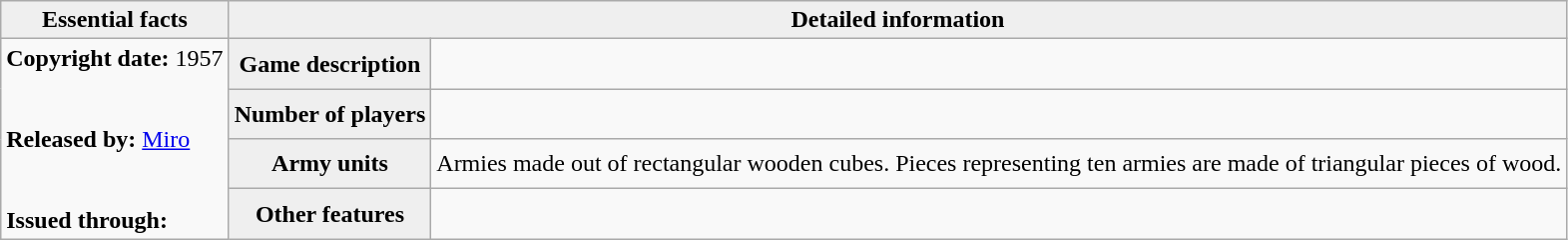<table class="wikitable">
<tr>
<th style="background:#efefef;">Essential facts</th>
<th style="background:#efefef;" colspan=2>Detailed information</th>
</tr>
<tr>
<td rowspan=4><strong>Copyright date:</strong> 1957<br><br><br> <strong>Released by:</strong> <a href='#'>Miro</a> <br><br><br> <strong>Issued through:</strong></td>
<th style="background:#efefef;">Game description</th>
<td></td>
</tr>
<tr>
<th style="background:#efefef;">Number of players</th>
<td></td>
</tr>
<tr>
<th style="background:#efefef;">Army units</th>
<td>Armies made out of rectangular wooden cubes. Pieces representing ten armies are made of triangular pieces of wood.</td>
</tr>
<tr>
<th style="background:#efefef;">Other features</th>
<td></td>
</tr>
</table>
